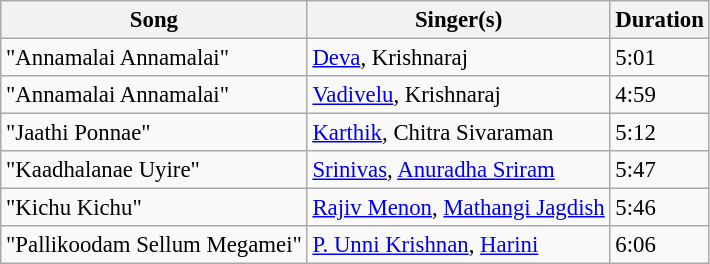<table class="wikitable" style="font-size:95%;">
<tr>
<th>Song</th>
<th>Singer(s)</th>
<th>Duration</th>
</tr>
<tr>
<td>"Annamalai Annamalai"</td>
<td><a href='#'>Deva</a>, Krishnaraj</td>
<td>5:01</td>
</tr>
<tr>
<td>"Annamalai Annamalai"</td>
<td><a href='#'>Vadivelu</a>, Krishnaraj</td>
<td>4:59</td>
</tr>
<tr>
<td>"Jaathi Ponnae"</td>
<td><a href='#'>Karthik</a>, Chitra Sivaraman</td>
<td>5:12</td>
</tr>
<tr>
<td>"Kaadhalanae Uyire"</td>
<td><a href='#'>Srinivas</a>, <a href='#'>Anuradha Sriram</a></td>
<td>5:47</td>
</tr>
<tr>
<td>"Kichu Kichu"</td>
<td><a href='#'>Rajiv Menon</a>, <a href='#'>Mathangi Jagdish</a></td>
<td>5:46</td>
</tr>
<tr>
<td>"Pallikoodam Sellum Megamei"</td>
<td><a href='#'>P. Unni Krishnan</a>, <a href='#'>Harini</a></td>
<td>6:06</td>
</tr>
</table>
